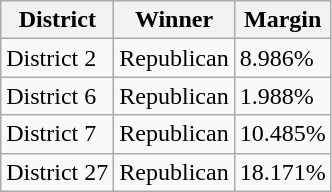<table class="wikitable sortable">
<tr>
<th>District</th>
<th>Winner</th>
<th>Margin</th>
</tr>
<tr>
<td>District 2</td>
<td data-sort-value=1 >Republican</td>
<td>8.986%</td>
</tr>
<tr>
<td>District 6</td>
<td data-sort-value=1 >Republican</td>
<td>1.988%</td>
</tr>
<tr>
<td>District 7</td>
<td data-sort-value=1 >Republican</td>
<td>10.485%</td>
</tr>
<tr>
<td>District 27</td>
<td data-sort-value=1 >Republican</td>
<td>18.171%</td>
</tr>
</table>
